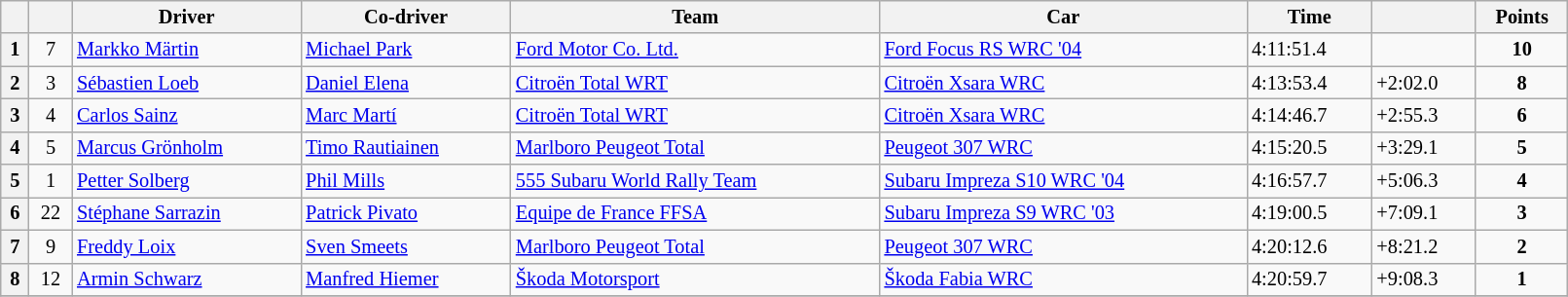<table class="wikitable" width=85% style="font-size: 85%;">
<tr>
<th></th>
<th></th>
<th>Driver</th>
<th>Co-driver</th>
<th>Team</th>
<th>Car</th>
<th>Time</th>
<th></th>
<th>Points</th>
</tr>
<tr>
<th>1</th>
<td align="center">7</td>
<td> <a href='#'>Markko Märtin</a></td>
<td> <a href='#'>Michael Park</a></td>
<td> <a href='#'>Ford Motor Co. Ltd.</a></td>
<td><a href='#'>Ford Focus RS WRC '04</a></td>
<td>4:11:51.4</td>
<td></td>
<td align="center"><strong>10</strong></td>
</tr>
<tr>
<th>2</th>
<td align="center">3</td>
<td> <a href='#'>Sébastien Loeb</a></td>
<td> <a href='#'>Daniel Elena</a></td>
<td> <a href='#'>Citroën Total WRT</a></td>
<td><a href='#'>Citroën Xsara WRC</a></td>
<td>4:13:53.4</td>
<td>+2:02.0</td>
<td align="center"><strong>8</strong></td>
</tr>
<tr>
<th>3</th>
<td align="center">4</td>
<td> <a href='#'>Carlos Sainz</a></td>
<td> <a href='#'>Marc Martí</a></td>
<td> <a href='#'>Citroën Total WRT</a></td>
<td><a href='#'>Citroën Xsara WRC</a></td>
<td>4:14:46.7</td>
<td>+2:55.3</td>
<td align="center"><strong>6</strong></td>
</tr>
<tr>
<th>4</th>
<td align="center">5</td>
<td> <a href='#'>Marcus Grönholm</a></td>
<td> <a href='#'>Timo Rautiainen</a></td>
<td> <a href='#'>Marlboro Peugeot Total</a></td>
<td><a href='#'>Peugeot 307 WRC</a></td>
<td>4:15:20.5</td>
<td>+3:29.1</td>
<td align="center"><strong>5</strong></td>
</tr>
<tr>
<th>5</th>
<td align="center">1</td>
<td> <a href='#'>Petter Solberg</a></td>
<td> <a href='#'>Phil Mills</a></td>
<td> <a href='#'>555 Subaru World Rally Team</a></td>
<td><a href='#'>Subaru Impreza S10 WRC '04</a></td>
<td>4:16:57.7</td>
<td>+5:06.3</td>
<td align="center"><strong>4</strong></td>
</tr>
<tr>
<th>6</th>
<td align="center">22</td>
<td> <a href='#'>Stéphane Sarrazin</a></td>
<td> <a href='#'>Patrick Pivato</a></td>
<td> <a href='#'>Equipe de France FFSA</a></td>
<td><a href='#'>Subaru Impreza S9 WRC '03</a></td>
<td>4:19:00.5</td>
<td>+7:09.1</td>
<td align="center"><strong>3</strong></td>
</tr>
<tr>
<th>7</th>
<td align="center">9</td>
<td> <a href='#'>Freddy Loix</a></td>
<td> <a href='#'>Sven Smeets</a></td>
<td> <a href='#'>Marlboro Peugeot Total</a></td>
<td><a href='#'>Peugeot 307 WRC</a></td>
<td>4:20:12.6</td>
<td>+8:21.2</td>
<td align="center"><strong>2</strong></td>
</tr>
<tr>
<th>8</th>
<td align="center">12</td>
<td> <a href='#'>Armin Schwarz</a></td>
<td> <a href='#'>Manfred Hiemer</a></td>
<td> <a href='#'>Škoda Motorsport</a></td>
<td><a href='#'>Škoda Fabia WRC</a></td>
<td>4:20:59.7</td>
<td>+9:08.3</td>
<td align="center"><strong>1</strong></td>
</tr>
<tr>
</tr>
</table>
